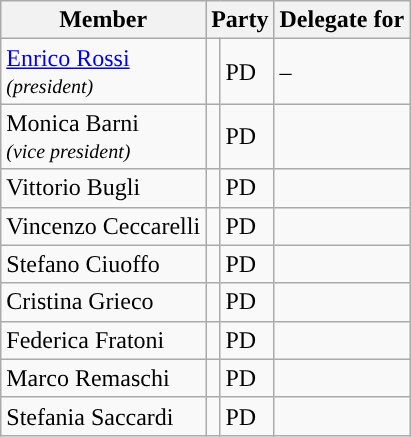<table class="wikitable">
<tr>
<th>Member</th>
<th colspan="2">Party</th>
<th>Delegate for</th>
</tr>
<tr>
<td><a href='#'>Enrico Rossi</a><br><small><em>(president)</em></small></td>
<td style="background:"></td>
<td>PD</td>
<td>–</td>
</tr>
<tr>
<td>Monica Barni<br><small><em>(vice president)</em></small></td>
<td style="background:"></td>
<td>PD</td>
<td></td>
</tr>
<tr>
<td>Vittorio Bugli</td>
<td style="background:"></td>
<td>PD</td>
<td></td>
</tr>
<tr>
<td>Vincenzo Ceccarelli</td>
<td style="background:"></td>
<td>PD</td>
<td></td>
</tr>
<tr>
<td>Stefano Ciuoffo</td>
<td style="background:"></td>
<td>PD</td>
<td></td>
</tr>
<tr>
<td>Cristina Grieco</td>
<td style="background:"></td>
<td>PD</td>
<td></td>
</tr>
<tr>
<td>Federica Fratoni</td>
<td style="background:"></td>
<td>PD</td>
<td></td>
</tr>
<tr>
<td>Marco Remaschi</td>
<td style="background:"></td>
<td>PD</td>
<td></td>
</tr>
<tr>
<td>Stefania Saccardi</td>
<td style="background:"></td>
<td>PD</td>
<td></td>
</tr>
</table>
